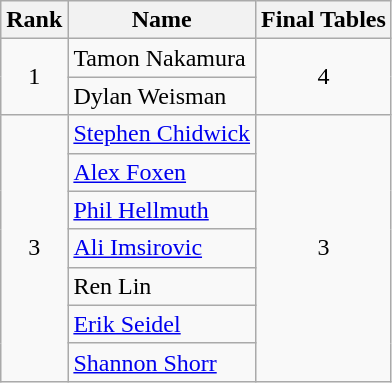<table class="wikitable" style="display: inline-table;">
<tr>
<th>Rank</th>
<th>Name</th>
<th>Final Tables</th>
</tr>
<tr>
<td rowspan=2 align=center>1</td>
<td> Tamon Nakamura</td>
<td rowspan=2 align=center>4</td>
</tr>
<tr>
<td> Dylan Weisman</td>
</tr>
<tr>
<td rowspan=7 align=center>3</td>
<td> <a href='#'>Stephen Chidwick</a></td>
<td rowspan=7 align=center>3</td>
</tr>
<tr>
<td> <a href='#'>Alex Foxen</a></td>
</tr>
<tr>
<td> <a href='#'>Phil Hellmuth</a></td>
</tr>
<tr>
<td> <a href='#'>Ali Imsirovic</a></td>
</tr>
<tr>
<td> Ren Lin</td>
</tr>
<tr>
<td> <a href='#'>Erik Seidel</a></td>
</tr>
<tr>
<td> <a href='#'>Shannon Shorr</a></td>
</tr>
</table>
